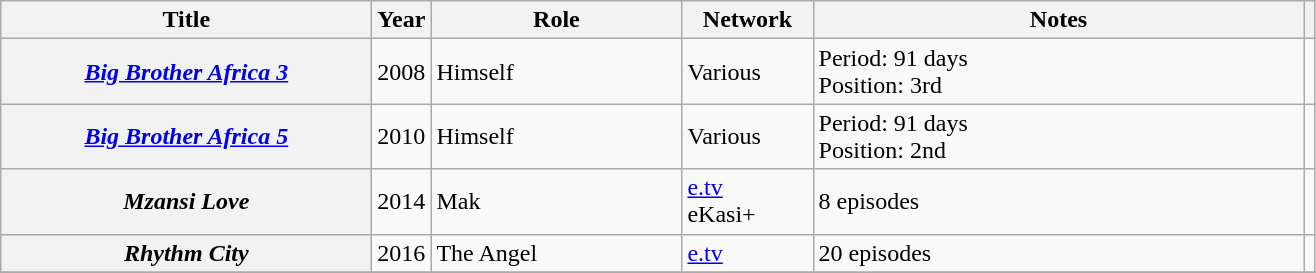<table class="wikitable plainrowheaders sortable" style="margin-right: 0;">
<tr>
<th scope="col" style="width: 15em;">Title</th>
<th scope="col" style="width: 1em;">Year</th>
<th scope="col" style="width: 10em;">Role</th>
<th scope="col" style="width: 5em;">Network</th>
<th scope="col" style="width: 20em;" class="unsortable">Notes</th>
<th scope="col" class="unsortable"></th>
</tr>
<tr>
<th scope="row"><em><a href='#'>Big Brother Africa 3</a></em></th>
<td>2008</td>
<td>Himself</td>
<td>Various</td>
<td>Period: 91 days <br> Position: 3rd</td>
<td align="center"></td>
</tr>
<tr>
<th scope="row"><em><a href='#'>Big Brother Africa 5</a></em></th>
<td>2010</td>
<td>Himself</td>
<td>Various</td>
<td>Period: 91 days <br> Position: 2nd</td>
<td align="center"></td>
</tr>
<tr>
<th scope="row"><em>Mzansi Love</em></th>
<td>2014</td>
<td>Mak</td>
<td><a href='#'>e.tv</a> <br> eKasi+</td>
<td>8 episodes</td>
<td align="center"></td>
</tr>
<tr>
<th scope="row"><em>Rhythm City</em></th>
<td>2016</td>
<td>The Angel</td>
<td><a href='#'>e.tv</a></td>
<td>20 episodes</td>
<td align="center"></td>
</tr>
<tr>
</tr>
</table>
